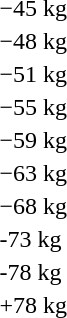<table>
<tr>
<td rowspan=2>−45 kg</td>
<td rowspan=2></td>
<td rowspan=2></td>
<td></td>
</tr>
<tr>
<td></td>
</tr>
<tr>
<td rowspan=2>−48 kg</td>
<td rowspan=2></td>
<td rowspan=2></td>
<td></td>
</tr>
<tr>
<td></td>
</tr>
<tr>
<td rowspan=2>−51 kg</td>
<td rowspan=2></td>
<td rowspan=2></td>
<td></td>
</tr>
<tr>
<td></td>
</tr>
<tr>
<td rowspan=2>−55 kg</td>
<td rowspan=2></td>
<td rowspan=2></td>
<td></td>
</tr>
<tr>
<td></td>
</tr>
<tr>
<td rowspan=2>−59 kg</td>
<td rowspan=2></td>
<td rowspan=2></td>
<td></td>
</tr>
<tr>
<td></td>
</tr>
<tr>
<td rowspan=2>−63 kg</td>
<td rowspan=2></td>
<td rowspan=2></td>
<td></td>
</tr>
<tr>
<td></td>
</tr>
<tr>
<td rowspan=2>−68 kg</td>
<td rowspan=2></td>
<td rowspan=2></td>
<td></td>
</tr>
<tr>
<td></td>
</tr>
<tr>
<td rowspan=2>-73 kg</td>
<td rowspan=2></td>
<td rowspan=2></td>
<td></td>
</tr>
<tr>
<td></td>
</tr>
<tr>
<td rowspan=2>-78 kg</td>
<td rowspan=2></td>
<td rowspan=2></td>
<td></td>
</tr>
<tr>
<td></td>
</tr>
<tr>
<td rowspan=2>+78 kg</td>
<td rowspan=2></td>
<td rowspan=2></td>
<td></td>
</tr>
<tr>
<td></td>
</tr>
</table>
